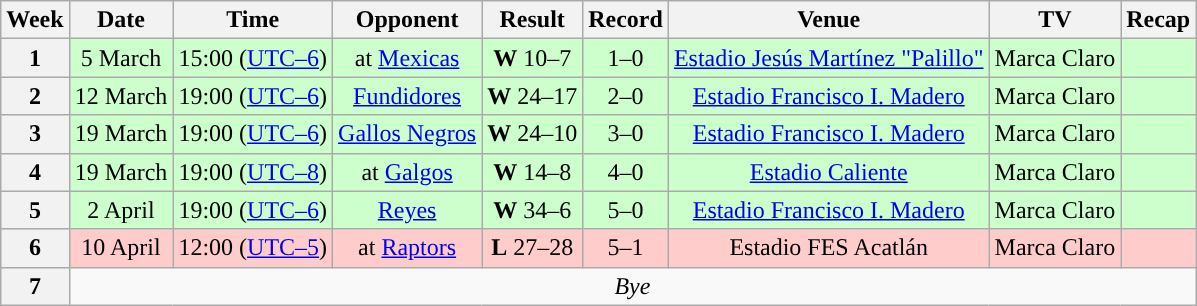<table class="wikitable" style="text-align:center">
<tr>
<th>Week</th>
<th>Date</th>
<th>Time</th>
<th>Opponent</th>
<th>Result</th>
<th>Record</th>
<th>Venue</th>
<th>TV</th>
<th>Recap</th>
</tr>
<tr style="background:#cfc">
<th>1</th>
<td>5 March</td>
<td>15:00 (<a href='#'>UTC–6</a>)</td>
<td>at <a href='#'>Mexicas</a></td>
<td><strong>W</strong> 10–7</td>
<td>1–0</td>
<td><a href='#'>Estadio Jesús Martínez "Palillo"</a></td>
<td>Marca Claro</td>
<td></td>
</tr>
<tr style="background:#cfc">
<th>2</th>
<td>12 March</td>
<td>19:00 (<a href='#'>UTC–6</a>)</td>
<td><a href='#'>Fundidores</a></td>
<td><strong>W</strong> 24–17 </td>
<td>2–0</td>
<td><a href='#'>Estadio Francisco I. Madero</a></td>
<td>Marca Claro</td>
<td></td>
</tr>
<tr style="background:#cfc">
<th>3</th>
<td>19 March</td>
<td>19:00 (<a href='#'>UTC–6</a>)</td>
<td><a href='#'>Gallos Negros</a></td>
<td><strong>W</strong> 24–10</td>
<td>3–0</td>
<td><a href='#'>Estadio Francisco I. Madero</a></td>
<td>Marca Claro</td>
<td></td>
</tr>
<tr style="background:#cfc">
<th>4</th>
<td>19 March</td>
<td>19:00 (<a href='#'>UTC–8</a>)</td>
<td>at <a href='#'>Galgos</a></td>
<td><strong>W</strong> 14–8</td>
<td>4–0</td>
<td><a href='#'>Estadio Caliente</a></td>
<td>Marca Claro</td>
<td></td>
</tr>
<tr style="background:#cfc">
<th>5</th>
<td>2 April</td>
<td>19:00 (<a href='#'>UTC–6</a>)</td>
<td><a href='#'>Reyes</a></td>
<td><strong>W</strong> 34–6</td>
<td>5–0</td>
<td><a href='#'>Estadio Francisco I. Madero</a></td>
<td>Marca Claro</td>
<td></td>
</tr>
<tr style="background:#fcc">
<th>6</th>
<td>10 April</td>
<td>12:00 (<a href='#'>UTC–5</a>)</td>
<td>at <a href='#'>Raptors</a></td>
<td><strong>L</strong> 27–28</td>
<td>5–1</td>
<td>Estadio FES Acatlán</td>
<td>Marca Claro</td>
<td></td>
</tr>
<tr>
<th>7</th>
<td colspan=8><em>Bye</em></td>
</tr>
</table>
